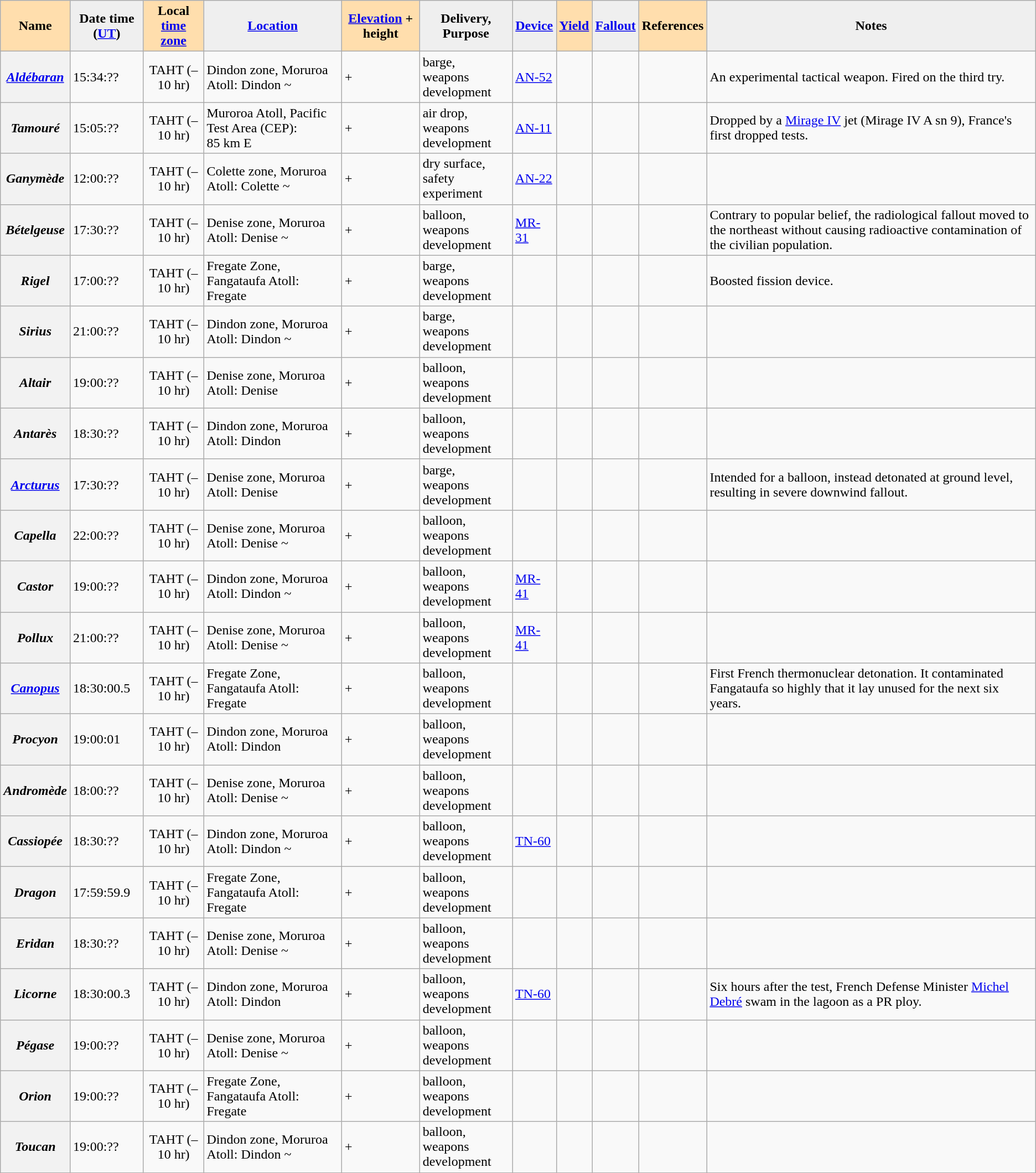<table class="wikitable sortable">
<tr>
<th style="background:#ffdead;">Name </th>
<th style="background:#efefef;">Date time (<a href='#'>UT</a>)</th>
<th style="background:#ffdead;">Local <a href='#'>time zone</a></th>
<th style="background:#efefef;"><a href='#'>Location</a></th>
<th style="background:#ffdead;"><a href='#'>Elevation</a> + height </th>
<th style="background:#efefef;">Delivery, <br>Purpose </th>
<th style="background:#efefef;"><a href='#'>Device</a></th>
<th style="background:#ffdead;"><a href='#'>Yield</a></th>
<th style="background:#efefef;" class="unsortable"><a href='#'>Fallout</a></th>
<th style="background:#ffdead;" class="unsortable">References</th>
<th style="background:#efefef;" class="unsortable">Notes</th>
</tr>
<tr>
<th><em><a href='#'>Aldébaran</a></em></th>
<td> 15:34:??</td>
<td style="text-align:center;">TAHT (–10 hr)<br></td>
<td>Dindon zone, Moruroa Atoll: Dindon ~ </td>
<td> + </td>
<td>barge,<br>weapons development</td>
<td><a href='#'>AN-52</a></td>
<td style="text-align:center;"></td>
<td></td>
<td></td>
<td>An experimental tactical weapon. Fired on the third try.</td>
</tr>
<tr>
<th><em>Tamouré</em></th>
<td> 15:05:??</td>
<td style="text-align:center;">TAHT (–10 hr)<br></td>
<td>Muroroa Atoll, Pacific Test Area (CEP): 85 km E </td>
<td> + </td>
<td>air drop,<br>weapons development</td>
<td><a href='#'>AN-11</a></td>
<td style="text-align:center;"></td>
<td></td>
<td></td>
<td>Dropped by a <a href='#'>Mirage IV</a> jet (Mirage IV A sn 9), France's first dropped tests.</td>
</tr>
<tr>
<th><em>Ganymède</em></th>
<td> 12:00:??</td>
<td style="text-align:center;">TAHT (–10 hr)<br></td>
<td>Colette zone, Moruroa Atoll: Colette ~ </td>
<td> + </td>
<td>dry surface,<br>safety experiment</td>
<td><a href='#'>AN-22</a></td>
<td style="text-align:center;"></td>
<td></td>
<td></td>
<td></td>
</tr>
<tr>
<th><em>Bételgeuse</em></th>
<td> 17:30:??</td>
<td style="text-align:center;">TAHT (–10 hr)<br></td>
<td>Denise zone, Moruroa Atoll: Denise ~ </td>
<td> + </td>
<td>balloon,<br>weapons development</td>
<td><a href='#'>MR-31</a></td>
<td style="text-align:center;"></td>
<td></td>
<td></td>
<td>Contrary to popular belief, the radiological fallout moved to the northeast without causing radioactive contamination of the civilian population.</td>
</tr>
<tr>
<th><em>Rigel</em></th>
<td> 17:00:??</td>
<td style="text-align:center;">TAHT (–10 hr)<br></td>
<td>Fregate Zone, Fangataufa Atoll: Fregate </td>
<td> + </td>
<td>barge,<br>weapons development</td>
<td></td>
<td style="text-align:center;"></td>
<td></td>
<td></td>
<td>Boosted fission device.</td>
</tr>
<tr>
<th><em>Sirius</em></th>
<td> 21:00:??</td>
<td style="text-align:center;">TAHT (–10 hr)<br></td>
<td>Dindon zone, Moruroa Atoll: Dindon ~ </td>
<td> + </td>
<td>barge,<br>weapons development</td>
<td></td>
<td style="text-align:center;"></td>
<td></td>
<td></td>
<td></td>
</tr>
<tr>
<th><em>Altair</em></th>
<td> 19:00:??</td>
<td style="text-align:center;">TAHT (–10 hr)<br></td>
<td>Denise zone, Moruroa Atoll: Denise </td>
<td> + </td>
<td>balloon,<br>weapons development</td>
<td></td>
<td style="text-align:center;"></td>
<td></td>
<td></td>
<td></td>
</tr>
<tr>
<th><em>Antarès</em></th>
<td> 18:30:??</td>
<td style="text-align:center;">TAHT (–10 hr)<br></td>
<td>Dindon zone, Moruroa Atoll: Dindon </td>
<td> + </td>
<td>balloon,<br>weapons development</td>
<td></td>
<td style="text-align:center;"></td>
<td></td>
<td></td>
<td></td>
</tr>
<tr>
<th><em><a href='#'>Arcturus</a></em></th>
<td> 17:30:??</td>
<td style="text-align:center;">TAHT (–10 hr)<br></td>
<td>Denise zone, Moruroa Atoll: Denise </td>
<td> + </td>
<td>barge,<br>weapons development</td>
<td></td>
<td style="text-align:center;"></td>
<td></td>
<td></td>
<td>Intended for a balloon, instead detonated at ground level, resulting in severe downwind fallout.</td>
</tr>
<tr>
<th><em>Capella</em></th>
<td> 22:00:??</td>
<td style="text-align:center;">TAHT (–10 hr)<br></td>
<td>Denise zone, Moruroa Atoll: Denise ~ </td>
<td> + </td>
<td>balloon,<br>weapons development</td>
<td></td>
<td style="text-align:center;"></td>
<td></td>
<td></td>
<td></td>
</tr>
<tr>
<th><em>Castor</em></th>
<td> 19:00:??</td>
<td style="text-align:center;">TAHT (–10 hr)<br></td>
<td>Dindon zone, Moruroa Atoll: Dindon ~ </td>
<td> + </td>
<td>balloon,<br>weapons development</td>
<td><a href='#'>MR-41</a></td>
<td style="text-align:center;"></td>
<td></td>
<td></td>
<td></td>
</tr>
<tr>
<th><em>Pollux</em></th>
<td> 21:00:??</td>
<td style="text-align:center;">TAHT (–10 hr)<br></td>
<td>Denise zone, Moruroa Atoll: Denise ~ </td>
<td> + </td>
<td>balloon,<br>weapons development</td>
<td><a href='#'>MR-41</a></td>
<td style="text-align:center;"></td>
<td></td>
<td></td>
<td></td>
</tr>
<tr>
<th><em><a href='#'>Canopus</a></em></th>
<td> 18:30:00.5</td>
<td style="text-align:center;">TAHT (–10 hr)<br></td>
<td>Fregate Zone, Fangataufa Atoll: Fregate </td>
<td> + </td>
<td>balloon,<br>weapons development</td>
<td></td>
<td style="text-align:center;"></td>
<td></td>
<td></td>
<td>First French thermonuclear detonation. It contaminated Fangataufa so highly that it lay unused for the next six years.</td>
</tr>
<tr>
<th><em>Procyon</em></th>
<td> 19:00:01</td>
<td style="text-align:center;">TAHT (–10 hr)<br></td>
<td>Dindon zone, Moruroa Atoll: Dindon </td>
<td> + </td>
<td>balloon,<br>weapons development</td>
<td></td>
<td style="text-align:center;"></td>
<td></td>
<td></td>
<td></td>
</tr>
<tr>
<th><em>Andromède</em></th>
<td> 18:00:??</td>
<td style="text-align:center;">TAHT (–10 hr)<br></td>
<td>Denise zone, Moruroa Atoll: Denise ~ </td>
<td> + </td>
<td>balloon,<br>weapons development</td>
<td></td>
<td style="text-align:center;"></td>
<td></td>
<td></td>
<td></td>
</tr>
<tr>
<th><em>Cassiopée</em></th>
<td> 18:30:??</td>
<td style="text-align:center;">TAHT (–10 hr)<br></td>
<td>Dindon zone, Moruroa Atoll: Dindon ~ </td>
<td> + </td>
<td>balloon,<br>weapons development</td>
<td><a href='#'>TN-60</a></td>
<td style="text-align:center;"></td>
<td></td>
<td></td>
<td></td>
</tr>
<tr>
<th><em>Dragon</em></th>
<td> 17:59:59.9</td>
<td style="text-align:center;">TAHT (–10 hr)<br></td>
<td>Fregate Zone, Fangataufa Atoll: Fregate </td>
<td> + </td>
<td>balloon,<br>weapons development</td>
<td></td>
<td style="text-align:center;"></td>
<td></td>
<td></td>
<td></td>
</tr>
<tr>
<th><em>Eridan</em></th>
<td> 18:30:??</td>
<td style="text-align:center;">TAHT (–10 hr)<br></td>
<td>Denise zone, Moruroa Atoll: Denise ~ </td>
<td> + </td>
<td>balloon,<br>weapons development</td>
<td></td>
<td style="text-align:center;"></td>
<td></td>
<td></td>
<td></td>
</tr>
<tr>
<th><em>Licorne</em></th>
<td> 18:30:00.3</td>
<td style="text-align:center;">TAHT (–10 hr)<br></td>
<td>Dindon zone, Moruroa Atoll: Dindon </td>
<td> + </td>
<td>balloon,<br>weapons development</td>
<td><a href='#'>TN-60</a></td>
<td style="text-align:center;"></td>
<td></td>
<td></td>
<td>Six hours after the test, French Defense Minister <a href='#'>Michel Debré</a> swam in the lagoon as a PR ploy.</td>
</tr>
<tr>
<th><em>Pégase</em></th>
<td> 19:00:??</td>
<td style="text-align:center;">TAHT (–10 hr)<br></td>
<td>Denise zone, Moruroa Atoll: Denise ~ </td>
<td> + </td>
<td>balloon,<br>weapons development</td>
<td></td>
<td style="text-align:center;"></td>
<td></td>
<td></td>
<td></td>
</tr>
<tr>
<th><em>Orion</em></th>
<td> 19:00:??</td>
<td style="text-align:center;">TAHT (–10 hr)<br></td>
<td>Fregate Zone, Fangataufa Atoll: Fregate </td>
<td> + </td>
<td>balloon,<br>weapons development</td>
<td></td>
<td style="text-align:center;"></td>
<td></td>
<td></td>
<td></td>
</tr>
<tr>
<th><em>Toucan</em></th>
<td> 19:00:??</td>
<td style="text-align:center;">TAHT (–10 hr)<br></td>
<td>Dindon zone, Moruroa Atoll: Dindon ~ </td>
<td> + </td>
<td>balloon,<br>weapons development</td>
<td></td>
<td style="text-align:center;"></td>
<td></td>
<td></td>
<td></td>
</tr>
</table>
